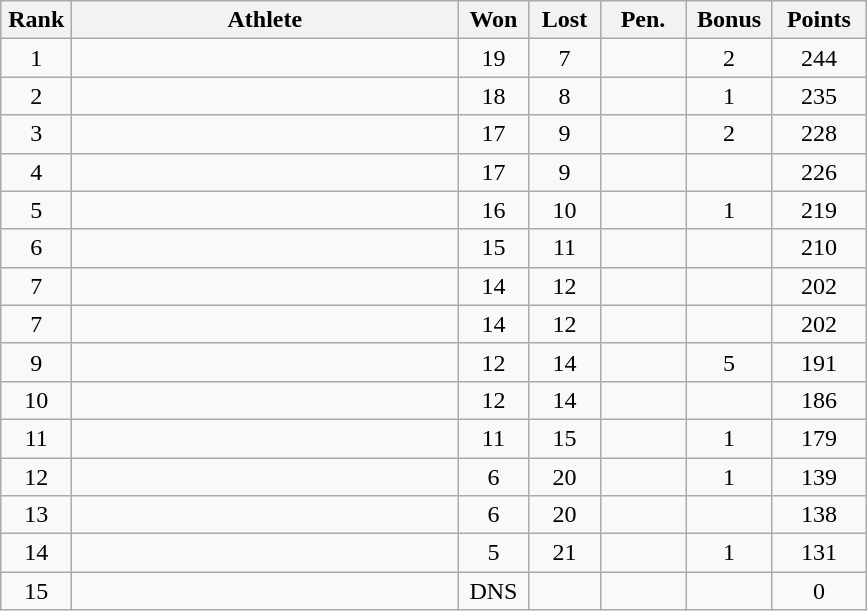<table class=wikitable style="text-align:center">
<tr>
<th width=40>Rank</th>
<th width=250>Athlete</th>
<th width=40>Won</th>
<th width=40>Lost</th>
<th width=50>Pen.</th>
<th width=50>Bonus</th>
<th width=55>Points</th>
</tr>
<tr>
<td>1</td>
<td align=left></td>
<td>19</td>
<td>7</td>
<td></td>
<td>2</td>
<td>244</td>
</tr>
<tr>
<td>2</td>
<td align=left></td>
<td>18</td>
<td>8</td>
<td></td>
<td>1</td>
<td>235</td>
</tr>
<tr>
<td>3</td>
<td align=left></td>
<td>17</td>
<td>9</td>
<td></td>
<td>2</td>
<td>228</td>
</tr>
<tr>
<td>4</td>
<td align=left></td>
<td>17</td>
<td>9</td>
<td></td>
<td></td>
<td>226</td>
</tr>
<tr>
<td>5</td>
<td align=left></td>
<td>16</td>
<td>10</td>
<td></td>
<td>1</td>
<td>219</td>
</tr>
<tr>
<td>6</td>
<td align=left></td>
<td>15</td>
<td>11</td>
<td></td>
<td></td>
<td>210</td>
</tr>
<tr>
<td>7</td>
<td align=left></td>
<td>14</td>
<td>12</td>
<td></td>
<td></td>
<td>202</td>
</tr>
<tr>
<td>7</td>
<td align=left></td>
<td>14</td>
<td>12</td>
<td></td>
<td></td>
<td>202</td>
</tr>
<tr>
<td>9</td>
<td align=left></td>
<td>12</td>
<td>14</td>
<td></td>
<td>5</td>
<td>191</td>
</tr>
<tr>
<td>10</td>
<td align=left></td>
<td>12</td>
<td>14</td>
<td></td>
<td></td>
<td>186</td>
</tr>
<tr>
<td>11</td>
<td align=left></td>
<td>11</td>
<td>15</td>
<td></td>
<td>1</td>
<td>179</td>
</tr>
<tr>
<td>12</td>
<td align=left></td>
<td>6</td>
<td>20</td>
<td></td>
<td>1</td>
<td>139</td>
</tr>
<tr>
<td>13</td>
<td align=left></td>
<td>6</td>
<td>20</td>
<td></td>
<td></td>
<td>138</td>
</tr>
<tr>
<td>14</td>
<td align=left></td>
<td>5</td>
<td>21</td>
<td></td>
<td>1</td>
<td>131</td>
</tr>
<tr>
<td>15</td>
<td align=left></td>
<td>DNS</td>
<td></td>
<td></td>
<td></td>
<td>0</td>
</tr>
</table>
